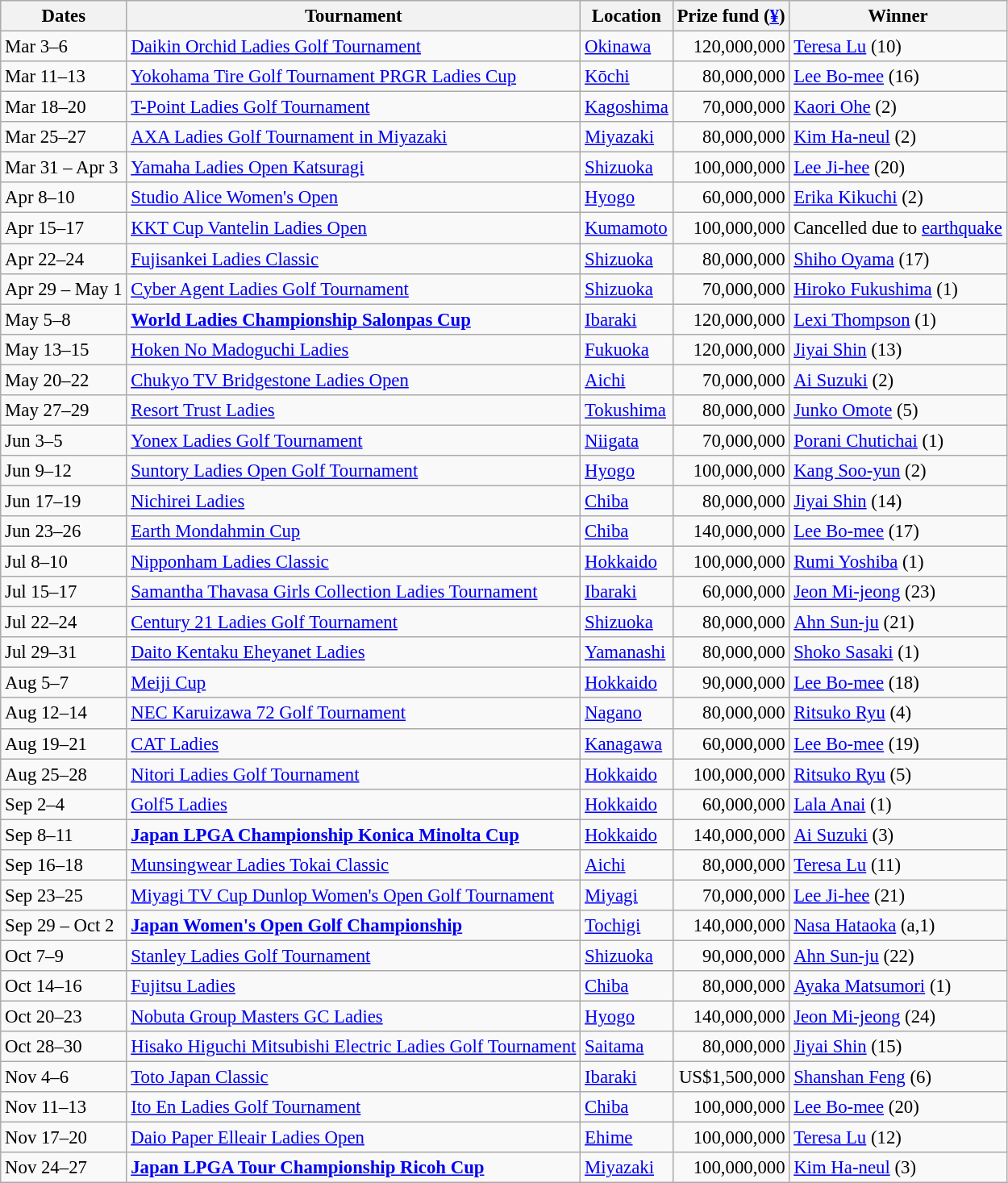<table class="wikitable" style="font-size:95%;">
<tr>
<th>Dates</th>
<th>Tournament</th>
<th>Location</th>
<th>Prize fund (<a href='#'>¥</a>)</th>
<th>Winner</th>
</tr>
<tr>
<td>Mar 3–6</td>
<td><a href='#'>Daikin Orchid Ladies Golf Tournament</a></td>
<td><a href='#'>Okinawa</a></td>
<td align=right>120,000,000</td>
<td> <a href='#'>Teresa Lu</a> (10)</td>
</tr>
<tr>
<td>Mar 11–13</td>
<td><a href='#'>Yokohama Tire Golf Tournament PRGR Ladies Cup</a></td>
<td><a href='#'>Kōchi</a></td>
<td align=right>80,000,000</td>
<td> <a href='#'>Lee Bo-mee</a> (16)</td>
</tr>
<tr>
<td>Mar 18–20</td>
<td><a href='#'>T-Point Ladies Golf Tournament</a></td>
<td><a href='#'>Kagoshima</a></td>
<td align=right>70,000,000</td>
<td> <a href='#'>Kaori Ohe</a> (2)</td>
</tr>
<tr>
<td>Mar 25–27</td>
<td><a href='#'>AXA Ladies Golf Tournament in Miyazaki</a></td>
<td><a href='#'>Miyazaki</a></td>
<td align=right>80,000,000</td>
<td> <a href='#'>Kim Ha-neul</a> (2)</td>
</tr>
<tr>
<td>Mar 31 – Apr 3</td>
<td><a href='#'>Yamaha Ladies Open Katsuragi</a></td>
<td><a href='#'>Shizuoka</a></td>
<td align=right>100,000,000</td>
<td> <a href='#'>Lee Ji-hee</a> (20)</td>
</tr>
<tr>
<td>Apr 8–10</td>
<td><a href='#'>Studio Alice Women's Open</a></td>
<td><a href='#'>Hyogo</a></td>
<td align=right>60,000,000</td>
<td> <a href='#'>Erika Kikuchi</a> (2)</td>
</tr>
<tr>
<td>Apr 15–17</td>
<td><a href='#'>KKT Cup Vantelin Ladies Open</a></td>
<td><a href='#'>Kumamoto</a></td>
<td align=right>100,000,000</td>
<td>Cancelled due to <a href='#'>earthquake</a></td>
</tr>
<tr>
<td>Apr 22–24</td>
<td><a href='#'>Fujisankei Ladies Classic</a></td>
<td><a href='#'>Shizuoka</a></td>
<td align=right>80,000,000</td>
<td> <a href='#'>Shiho Oyama</a> (17)</td>
</tr>
<tr>
<td>Apr 29 – May 1</td>
<td><a href='#'>Cyber Agent Ladies Golf Tournament</a></td>
<td><a href='#'>Shizuoka</a></td>
<td align=right>70,000,000</td>
<td> <a href='#'>Hiroko Fukushima</a> (1)</td>
</tr>
<tr>
<td>May 5–8</td>
<td><strong><a href='#'>World Ladies Championship Salonpas Cup</a></strong></td>
<td><a href='#'>Ibaraki</a></td>
<td align=right>120,000,000</td>
<td> <a href='#'>Lexi Thompson</a> (1)</td>
</tr>
<tr>
<td>May 13–15</td>
<td><a href='#'>Hoken No Madoguchi Ladies</a></td>
<td><a href='#'>Fukuoka</a></td>
<td align=right>120,000,000</td>
<td> <a href='#'>Jiyai Shin</a> (13)</td>
</tr>
<tr>
<td>May 20–22</td>
<td><a href='#'>Chukyo TV Bridgestone Ladies Open</a></td>
<td><a href='#'>Aichi</a></td>
<td align=right>70,000,000</td>
<td> <a href='#'>Ai Suzuki</a> (2)</td>
</tr>
<tr>
<td>May 27–29</td>
<td><a href='#'>Resort Trust Ladies</a></td>
<td><a href='#'>Tokushima</a></td>
<td align=right>80,000,000</td>
<td> <a href='#'>Junko Omote</a> (5)</td>
</tr>
<tr>
<td>Jun 3–5</td>
<td><a href='#'>Yonex Ladies Golf Tournament</a></td>
<td><a href='#'>Niigata</a></td>
<td align=right>70,000,000</td>
<td> <a href='#'>Porani Chutichai</a> (1)</td>
</tr>
<tr>
<td>Jun 9–12</td>
<td><a href='#'>Suntory Ladies Open Golf Tournament</a></td>
<td><a href='#'>Hyogo</a></td>
<td align=right>100,000,000</td>
<td> <a href='#'>Kang Soo-yun</a> (2)</td>
</tr>
<tr>
<td>Jun 17–19</td>
<td><a href='#'>Nichirei Ladies</a></td>
<td><a href='#'>Chiba</a></td>
<td align=right>80,000,000</td>
<td> <a href='#'>Jiyai Shin</a> (14)</td>
</tr>
<tr>
<td>Jun 23–26</td>
<td><a href='#'>Earth Mondahmin Cup</a></td>
<td><a href='#'>Chiba</a></td>
<td align=right>140,000,000</td>
<td> <a href='#'>Lee Bo-mee</a> (17)</td>
</tr>
<tr>
<td>Jul 8–10</td>
<td><a href='#'>Nipponham Ladies Classic</a></td>
<td><a href='#'>Hokkaido</a></td>
<td align=right>100,000,000</td>
<td> <a href='#'>Rumi Yoshiba</a> (1)</td>
</tr>
<tr>
<td>Jul 15–17</td>
<td><a href='#'>Samantha Thavasa Girls Collection Ladies Tournament</a></td>
<td><a href='#'>Ibaraki</a></td>
<td align=right>60,000,000</td>
<td> <a href='#'>Jeon Mi-jeong</a> (23)</td>
</tr>
<tr>
<td>Jul 22–24</td>
<td><a href='#'>Century 21 Ladies Golf Tournament</a></td>
<td><a href='#'>Shizuoka</a></td>
<td align=right>80,000,000</td>
<td> <a href='#'>Ahn Sun-ju</a> (21)</td>
</tr>
<tr>
<td>Jul 29–31</td>
<td><a href='#'>Daito Kentaku Eheyanet Ladies</a></td>
<td><a href='#'>Yamanashi</a></td>
<td align=right>80,000,000</td>
<td> <a href='#'>Shoko Sasaki</a> (1)</td>
</tr>
<tr>
<td>Aug 5–7</td>
<td><a href='#'>Meiji Cup</a></td>
<td><a href='#'>Hokkaido</a></td>
<td align=right>90,000,000</td>
<td> <a href='#'>Lee Bo-mee</a> (18)</td>
</tr>
<tr>
<td>Aug 12–14</td>
<td><a href='#'>NEC Karuizawa 72 Golf Tournament</a></td>
<td><a href='#'>Nagano</a></td>
<td align=right>80,000,000</td>
<td> <a href='#'>Ritsuko Ryu</a> (4)</td>
</tr>
<tr>
<td>Aug 19–21</td>
<td><a href='#'>CAT Ladies</a></td>
<td><a href='#'>Kanagawa</a></td>
<td align=right>60,000,000</td>
<td> <a href='#'>Lee Bo-mee</a> (19)</td>
</tr>
<tr>
<td>Aug 25–28</td>
<td><a href='#'>Nitori Ladies Golf Tournament</a></td>
<td><a href='#'>Hokkaido</a></td>
<td align=right>100,000,000</td>
<td> <a href='#'>Ritsuko Ryu</a> (5)</td>
</tr>
<tr>
<td>Sep 2–4</td>
<td><a href='#'>Golf5 Ladies</a></td>
<td><a href='#'>Hokkaido</a></td>
<td align=right>60,000,000</td>
<td> <a href='#'>Lala Anai</a> (1)</td>
</tr>
<tr>
<td>Sep 8–11</td>
<td><strong><a href='#'>Japan LPGA Championship Konica Minolta Cup</a></strong></td>
<td><a href='#'>Hokkaido</a></td>
<td align=right>140,000,000</td>
<td> <a href='#'>Ai Suzuki</a> (3)</td>
</tr>
<tr>
<td>Sep 16–18</td>
<td><a href='#'>Munsingwear Ladies Tokai Classic</a></td>
<td><a href='#'>Aichi</a></td>
<td align=right>80,000,000</td>
<td> <a href='#'>Teresa Lu</a> (11)</td>
</tr>
<tr>
<td>Sep 23–25</td>
<td><a href='#'>Miyagi TV Cup Dunlop Women's Open Golf Tournament</a></td>
<td><a href='#'>Miyagi</a></td>
<td align=right>70,000,000</td>
<td> <a href='#'>Lee Ji-hee</a> (21)</td>
</tr>
<tr>
<td>Sep 29 – Oct 2</td>
<td><strong><a href='#'>Japan Women's Open Golf Championship</a></strong></td>
<td><a href='#'>Tochigi</a></td>
<td align=right>140,000,000</td>
<td> <a href='#'>Nasa Hataoka</a> (a,1)</td>
</tr>
<tr>
<td>Oct 7–9</td>
<td><a href='#'>Stanley Ladies Golf Tournament</a></td>
<td><a href='#'>Shizuoka</a></td>
<td align=right>90,000,000</td>
<td> <a href='#'>Ahn Sun-ju</a> (22)</td>
</tr>
<tr>
<td>Oct 14–16</td>
<td><a href='#'>Fujitsu Ladies</a></td>
<td><a href='#'>Chiba</a></td>
<td align=right>80,000,000</td>
<td> <a href='#'>Ayaka Matsumori</a> (1)</td>
</tr>
<tr>
<td>Oct 20–23</td>
<td><a href='#'>Nobuta Group Masters GC Ladies</a></td>
<td><a href='#'>Hyogo</a></td>
<td align=right>140,000,000</td>
<td> <a href='#'>Jeon Mi-jeong</a> (24)</td>
</tr>
<tr>
<td>Oct 28–30</td>
<td><a href='#'>Hisako Higuchi Mitsubishi Electric Ladies Golf Tournament</a></td>
<td><a href='#'>Saitama</a></td>
<td align=right>80,000,000</td>
<td> <a href='#'>Jiyai Shin</a> (15)</td>
</tr>
<tr>
<td>Nov 4–6</td>
<td><a href='#'>Toto Japan Classic</a></td>
<td><a href='#'>Ibaraki</a></td>
<td align=right>US$1,500,000</td>
<td> <a href='#'>Shanshan Feng</a> (6)</td>
</tr>
<tr>
<td>Nov 11–13</td>
<td><a href='#'>Ito En Ladies Golf Tournament</a></td>
<td><a href='#'>Chiba</a></td>
<td align=right>100,000,000</td>
<td> <a href='#'>Lee Bo-mee</a> (20)</td>
</tr>
<tr>
<td>Nov 17–20</td>
<td><a href='#'>Daio Paper Elleair Ladies Open</a></td>
<td><a href='#'>Ehime</a></td>
<td align=right>100,000,000</td>
<td> <a href='#'>Teresa Lu</a> (12)</td>
</tr>
<tr>
<td>Nov 24–27</td>
<td><strong><a href='#'>Japan LPGA Tour Championship Ricoh Cup</a></strong></td>
<td><a href='#'>Miyazaki</a></td>
<td align=right>100,000,000</td>
<td> <a href='#'>Kim Ha-neul</a> (3)</td>
</tr>
</table>
